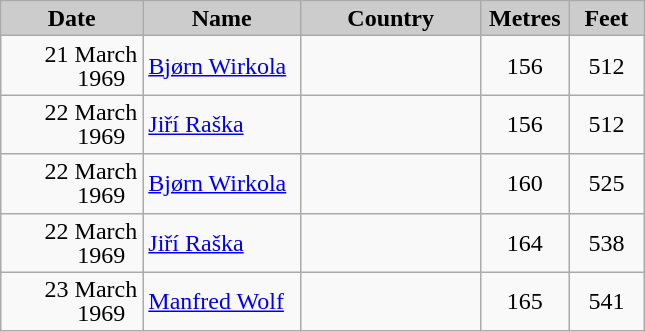<table class="wikitable sortable" style="text-align:left; line-height:16px; width:34%;">
<tr>
<th style="background-color: #ccc;" width="130">Date</th>
<th style="background-color: #ccc;" width="138">Name</th>
<th style="background-color: #ccc;" width="164">Country</th>
<th style="background-color: #ccc;" width="55">Metres</th>
<th style="background-color: #ccc;" width="55">Feet</th>
</tr>
<tr>
<td align=right>21 March 1969  </td>
<td><a href='#'>Bjørn Wirkola</a></td>
<td></td>
<td align=center>156</td>
<td align=center>512</td>
</tr>
<tr>
<td align=right>22 March 1969  </td>
<td><a href='#'>Jiří Raška</a></td>
<td></td>
<td align=center>156</td>
<td align=center>512</td>
</tr>
<tr>
<td align=right>22 March 1969  </td>
<td><a href='#'>Bjørn Wirkola</a></td>
<td></td>
<td align=center>160</td>
<td align=center>525</td>
</tr>
<tr>
<td align=right>22 March 1969  </td>
<td><a href='#'>Jiří Raška</a></td>
<td></td>
<td align=center>164</td>
<td align=center>538</td>
</tr>
<tr>
<td align=right>23 March 1969  </td>
<td><a href='#'>Manfred Wolf</a></td>
<td></td>
<td align=center>165</td>
<td align=center>541</td>
</tr>
</table>
